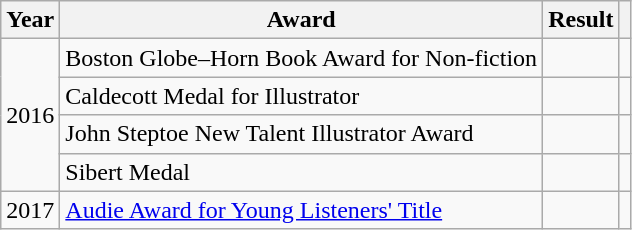<table class="wikitable sortable mw-collapsible">
<tr>
<th scope="col">Year</th>
<th scope="col">Award</th>
<th scope="col">Result</th>
<th scope="col"></th>
</tr>
<tr>
<td rowspan="4">2016</td>
<td>Boston Globe–Horn Book Award for Non-fiction</td>
<td></td>
<td></td>
</tr>
<tr>
<td>Caldecott Medal for Illustrator</td>
<td></td>
<td></td>
</tr>
<tr>
<td>John Steptoe New Talent Illustrator Award</td>
<td></td>
<td></td>
</tr>
<tr>
<td>Sibert Medal</td>
<td></td>
<td></td>
</tr>
<tr>
<td>2017</td>
<td><a href='#'>Audie Award for Young Listeners' Title</a></td>
<td></td>
<td></td>
</tr>
</table>
